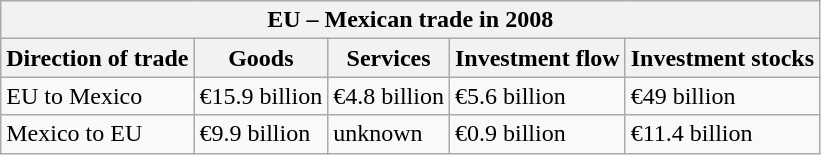<table class="wikitable">
<tr>
<th colspan=5>EU – Mexican trade in 2008</th>
</tr>
<tr>
<th>Direction of trade</th>
<th>Goods</th>
<th>Services</th>
<th>Investment flow</th>
<th>Investment stocks</th>
</tr>
<tr>
<td>EU to Mexico</td>
<td>€15.9 billion</td>
<td>€4.8 billion</td>
<td>€5.6 billion</td>
<td>€49 billion</td>
</tr>
<tr>
<td>Mexico to EU</td>
<td>€9.9  billion</td>
<td>unknown</td>
<td>€0.9 billion</td>
<td>€11.4 billion</td>
</tr>
</table>
